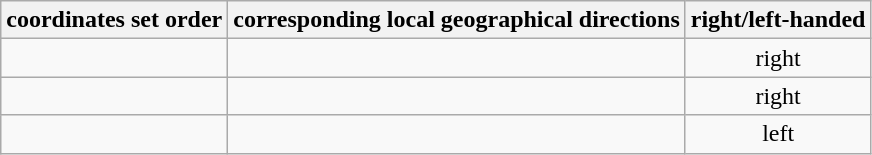<table class="wikitable" style="text-align:center">
<tr>
<th>coordinates set order</th>
<th>corresponding local geographical directions <br> </th>
<th>right/left-handed</th>
</tr>
<tr>
<td></td>
<td></td>
<td>right</td>
</tr>
<tr>
<td></td>
<td></td>
<td>right</td>
</tr>
<tr>
<td></td>
<td></td>
<td>left</td>
</tr>
</table>
